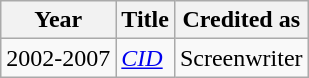<table class="wikitable">
<tr>
<th>Year</th>
<th colspan="3">Title</th>
<th>Credited as</th>
</tr>
<tr>
<td>2002-2007</td>
<td colspan="3"><a href='#'><em>CID</em></a></td>
<td>Screenwriter</td>
</tr>
</table>
